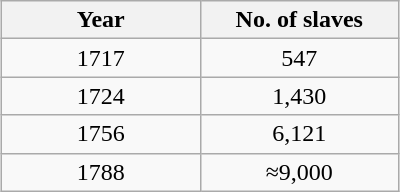<table class="wikitable" style="margin: 1em auto 1em auto">
<tr>
<th width="125">Year</th>
<th width="125">No. of slaves</th>
</tr>
<tr>
<td align="center">1717</td>
<td align="center">547</td>
</tr>
<tr>
<td align="center">1724</td>
<td align="center">1,430</td>
</tr>
<tr>
<td align="center">1756</td>
<td align="center">6,121</td>
</tr>
<tr>
<td align="center">1788</td>
<td align="center">≈9,000</td>
</tr>
</table>
